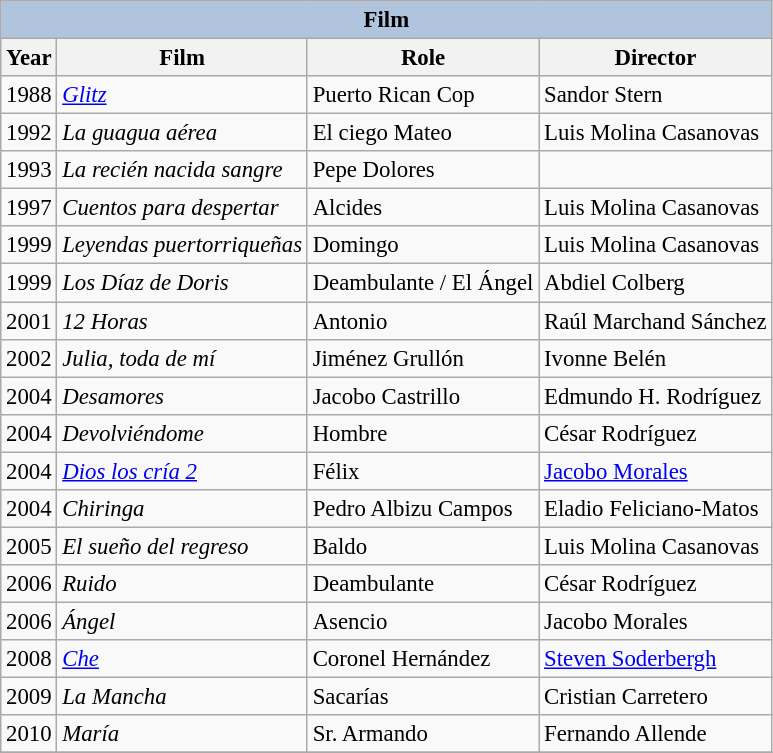<table class="wikitable" style="font-size: 95%;">
<tr>
<th colspan="4" style="background: LightSteelBlue;">Film</th>
</tr>
<tr>
<th>Year</th>
<th>Film</th>
<th>Role</th>
<th>Director</th>
</tr>
<tr>
<td>1988</td>
<td><em> <a href='#'>Glitz</a> </em></td>
<td>Puerto Rican Cop</td>
<td>Sandor Stern</td>
</tr>
<tr>
<td>1992</td>
<td><em>La guagua aérea</em></td>
<td>El ciego Mateo</td>
<td>Luis Molina Casanovas</td>
</tr>
<tr>
<td>1993</td>
<td><em>La recién nacida sangre</em></td>
<td>Pepe Dolores</td>
<td></td>
</tr>
<tr>
<td>1997</td>
<td><em>Cuentos para despertar</em></td>
<td>Alcides</td>
<td>Luis Molina Casanovas</td>
</tr>
<tr>
<td>1999</td>
<td><em>Leyendas puertorriqueñas</em></td>
<td>Domingo</td>
<td>Luis Molina Casanovas</td>
</tr>
<tr>
<td>1999</td>
<td><em>Los Díaz de Doris </em></td>
<td>Deambulante / El Ángel</td>
<td>Abdiel Colberg</td>
</tr>
<tr>
<td>2001</td>
<td><em>12 Horas</em></td>
<td>Antonio</td>
<td>Raúl Marchand Sánchez</td>
</tr>
<tr>
<td>2002</td>
<td><em>Julia, toda de mí</em></td>
<td>Jiménez Grullón</td>
<td>Ivonne Belén</td>
</tr>
<tr>
<td>2004</td>
<td><em>Desamores</em></td>
<td>Jacobo Castrillo</td>
<td>Edmundo H. Rodríguez</td>
</tr>
<tr>
<td>2004</td>
<td><em>Devolviéndome</em></td>
<td>Hombre</td>
<td>César Rodríguez</td>
</tr>
<tr>
<td>2004</td>
<td><em><a href='#'>Dios los cría 2</a></em></td>
<td>Félix</td>
<td><a href='#'>Jacobo Morales</a></td>
</tr>
<tr>
<td>2004</td>
<td><em>Chiringa</em></td>
<td>Pedro Albizu Campos</td>
<td>Eladio Feliciano-Matos</td>
</tr>
<tr>
<td>2005</td>
<td><em>El sueño del regreso</em></td>
<td>Baldo</td>
<td>Luis Molina Casanovas</td>
</tr>
<tr>
<td>2006</td>
<td><em>Ruido</em></td>
<td>Deambulante</td>
<td>César Rodríguez</td>
</tr>
<tr>
<td>2006</td>
<td><em>Ángel</em></td>
<td>Asencio</td>
<td>Jacobo Morales</td>
</tr>
<tr>
<td>2008</td>
<td><em><a href='#'>Che</a></em></td>
<td>Coronel Hernández</td>
<td><a href='#'>Steven Soderbergh</a></td>
</tr>
<tr>
<td>2009</td>
<td><em>La Mancha</em></td>
<td>Sacarías</td>
<td>Cristian Carretero</td>
</tr>
<tr>
<td>2010</td>
<td><em>María</em></td>
<td>Sr. Armando</td>
<td>Fernando Allende</td>
</tr>
<tr>
</tr>
</table>
